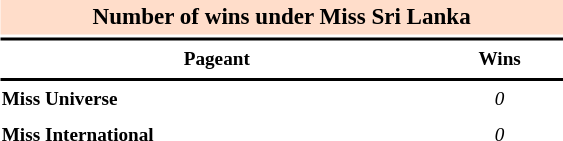<table class="toccolours" style="width: 30em; float:right; margin-left:1em; font-size:80%; line-height:1.5em; width:30%;">
<tr>
<th colspan="3" style="text-align:center; background:#FFDDCA;"><big>Number of wins under Miss Sri Lanka</big></th>
</tr>
<tr>
<td colspan="3" style="background:black"></td>
</tr>
<tr>
<th scope="col">Pageant</th>
<th scope="col">Wins</th>
</tr>
<tr>
<td colspan="3" style="background:black"></td>
</tr>
<tr>
<td style="text-align:left"><strong>Miss Universe</strong></td>
<td style="text-align:center"><em>0</em></td>
</tr>
<tr>
<td style="text-align:left"><strong>Miss International</strong></td>
<td style="text-align:center"><em>0</em></td>
</tr>
<tr>
</tr>
</table>
